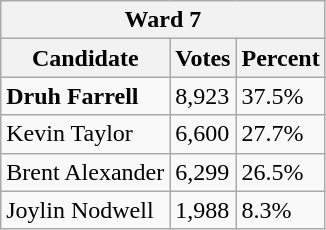<table class="wikitable">
<tr>
<th colspan="3">Ward 7</th>
</tr>
<tr>
<th>Candidate</th>
<th>Votes</th>
<th>Percent</th>
</tr>
<tr>
<td><strong>Druh Farrell</strong></td>
<td>8,923</td>
<td>37.5%</td>
</tr>
<tr>
<td>Kevin Taylor</td>
<td>6,600</td>
<td>27.7%</td>
</tr>
<tr>
<td>Brent Alexander</td>
<td>6,299</td>
<td>26.5%</td>
</tr>
<tr>
<td>Joylin Nodwell</td>
<td>1,988</td>
<td>8.3%</td>
</tr>
</table>
